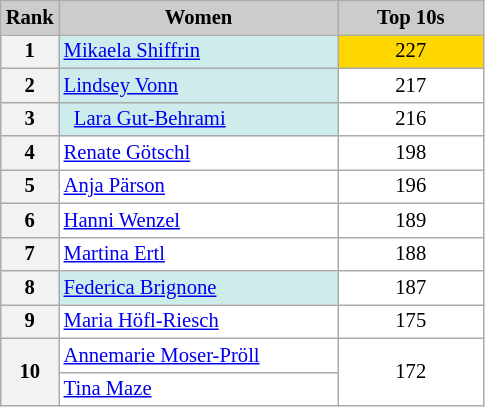<table class="wikitable plainrowheaders" style="background:#fff; font-size:86%; line-height:16px; border:grey solid 1px; border-collapse:collapse">
<tr>
<th style="background-color: #ccc;" width="30">Rank</th>
<th style="background-color: #ccc;" width="180">Women</th>
<th style="background:#ccc; width:30%">Top 10s</th>
</tr>
<tr>
<th>1</th>
<td align=left bgcolor=CFECEC> <a href='#'>Mikaela Shiffrin</a></td>
<td style="background-color: gold" align=center>227</td>
</tr>
<tr>
<th>2</th>
<td align=left bgcolor=CFECEC> <a href='#'>Lindsey Vonn</a></td>
<td align=center>217</td>
</tr>
<tr>
<th>3</th>
<td align=left bgcolor=CFECEC>  <a href='#'>Lara Gut-Behrami</a></td>
<td align=center>216</td>
</tr>
<tr>
<th>4</th>
<td align=left> <a href='#'>Renate Götschl</a></td>
<td align=center>198</td>
</tr>
<tr>
<th>5</th>
<td align=left> <a href='#'>Anja Pärson</a></td>
<td align=center>196</td>
</tr>
<tr>
<th>6</th>
<td align=left> <a href='#'>Hanni Wenzel</a></td>
<td align=center>189</td>
</tr>
<tr>
<th>7</th>
<td align=left> <a href='#'>Martina Ertl</a></td>
<td align=center>188</td>
</tr>
<tr>
<th>8</th>
<td align=left bgcolor=CFECEC> <a href='#'>Federica Brignone</a></td>
<td align=center>187</td>
</tr>
<tr>
<th>9</th>
<td align=left> <a href='#'>Maria Höfl-Riesch</a></td>
<td align=center>175</td>
</tr>
<tr>
<th rowspan=2>10</th>
<td align=left> <a href='#'>Annemarie Moser-Pröll</a></td>
<td align=center rowspan=2>172</td>
</tr>
<tr>
<td align=left> <a href='#'>Tina Maze</a></td>
</tr>
</table>
